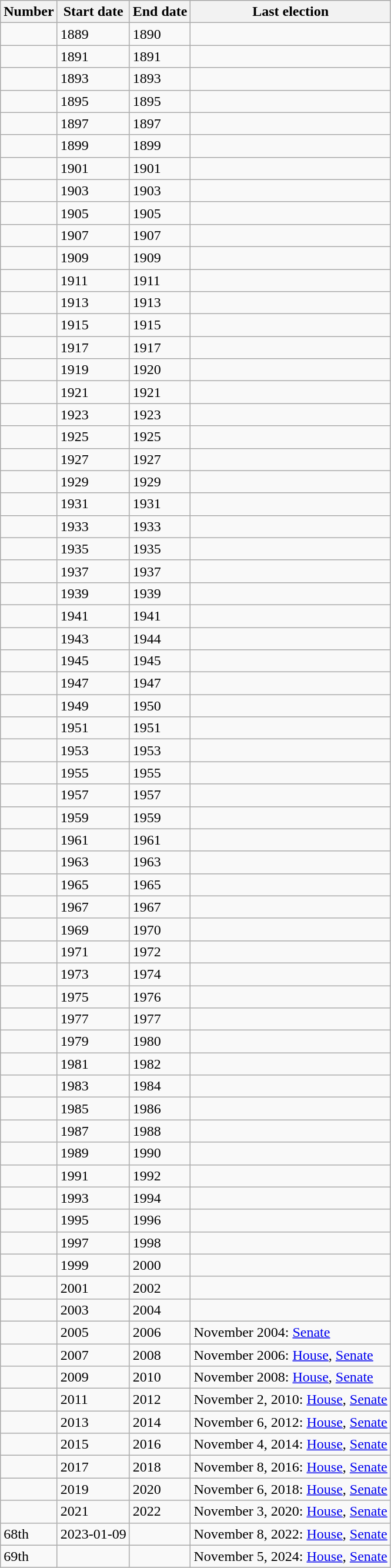<table class="wikitable mw-datatable sticky-header">
<tr>
<th>Number</th>
<th>Start date</th>
<th>End date</th>
<th>Last election</th>
</tr>
<tr>
<td></td>
<td>1889</td>
<td>1890</td>
<td></td>
</tr>
<tr>
<td></td>
<td>1891</td>
<td>1891</td>
<td></td>
</tr>
<tr>
<td></td>
<td>1893</td>
<td>1893</td>
<td></td>
</tr>
<tr>
<td></td>
<td>1895</td>
<td>1895</td>
<td></td>
</tr>
<tr>
<td></td>
<td>1897</td>
<td>1897</td>
<td></td>
</tr>
<tr>
<td></td>
<td>1899</td>
<td>1899</td>
<td></td>
</tr>
<tr>
<td></td>
<td>1901</td>
<td>1901</td>
<td></td>
</tr>
<tr>
<td></td>
<td>1903</td>
<td>1903</td>
<td></td>
</tr>
<tr>
<td></td>
<td>1905</td>
<td>1905</td>
<td></td>
</tr>
<tr>
<td></td>
<td>1907</td>
<td>1907</td>
<td></td>
</tr>
<tr>
<td></td>
<td>1909</td>
<td>1909</td>
<td></td>
</tr>
<tr>
<td></td>
<td>1911</td>
<td>1911</td>
<td></td>
</tr>
<tr>
<td></td>
<td>1913</td>
<td>1913</td>
<td></td>
</tr>
<tr>
<td></td>
<td>1915</td>
<td>1915</td>
<td></td>
</tr>
<tr>
<td></td>
<td>1917</td>
<td>1917</td>
<td></td>
</tr>
<tr>
<td></td>
<td>1919</td>
<td>1920</td>
<td></td>
</tr>
<tr>
<td></td>
<td>1921</td>
<td>1921</td>
<td></td>
</tr>
<tr>
<td></td>
<td>1923</td>
<td>1923</td>
<td></td>
</tr>
<tr>
<td></td>
<td>1925</td>
<td>1925</td>
<td></td>
</tr>
<tr>
<td></td>
<td>1927</td>
<td>1927</td>
<td></td>
</tr>
<tr>
<td></td>
<td>1929</td>
<td>1929</td>
<td></td>
</tr>
<tr>
<td></td>
<td>1931</td>
<td>1931</td>
<td></td>
</tr>
<tr>
<td></td>
<td>1933</td>
<td>1933</td>
<td></td>
</tr>
<tr>
<td></td>
<td>1935</td>
<td>1935</td>
<td></td>
</tr>
<tr>
<td></td>
<td>1937</td>
<td>1937</td>
<td></td>
</tr>
<tr>
<td></td>
<td>1939</td>
<td>1939</td>
<td></td>
</tr>
<tr>
<td></td>
<td>1941</td>
<td>1941</td>
<td></td>
</tr>
<tr>
<td></td>
<td>1943</td>
<td>1944</td>
<td></td>
</tr>
<tr>
<td></td>
<td>1945</td>
<td>1945</td>
<td></td>
</tr>
<tr>
<td></td>
<td>1947</td>
<td>1947</td>
<td></td>
</tr>
<tr>
<td></td>
<td>1949</td>
<td>1950</td>
<td></td>
</tr>
<tr>
<td></td>
<td>1951</td>
<td>1951</td>
<td></td>
</tr>
<tr>
<td></td>
<td>1953</td>
<td>1953</td>
<td></td>
</tr>
<tr>
<td></td>
<td>1955</td>
<td>1955</td>
<td></td>
</tr>
<tr>
<td></td>
<td>1957</td>
<td>1957</td>
<td></td>
</tr>
<tr>
<td></td>
<td>1959</td>
<td>1959</td>
<td></td>
</tr>
<tr>
<td></td>
<td>1961</td>
<td>1961</td>
<td></td>
</tr>
<tr>
<td></td>
<td>1963</td>
<td>1963</td>
<td></td>
</tr>
<tr>
<td></td>
<td>1965</td>
<td>1965</td>
<td></td>
</tr>
<tr>
<td></td>
<td>1967</td>
<td>1967</td>
<td></td>
</tr>
<tr>
<td></td>
<td>1969</td>
<td>1970</td>
<td></td>
</tr>
<tr>
<td></td>
<td>1971</td>
<td>1972</td>
<td></td>
</tr>
<tr>
<td></td>
<td>1973</td>
<td>1974</td>
<td></td>
</tr>
<tr>
<td></td>
<td>1975</td>
<td>1976</td>
<td></td>
</tr>
<tr>
<td></td>
<td>1977</td>
<td>1977</td>
<td></td>
</tr>
<tr>
<td></td>
<td>1979</td>
<td>1980</td>
<td></td>
</tr>
<tr>
<td></td>
<td>1981</td>
<td>1982</td>
<td></td>
</tr>
<tr>
<td></td>
<td>1983</td>
<td>1984</td>
<td></td>
</tr>
<tr>
<td></td>
<td>1985</td>
<td>1986</td>
<td></td>
</tr>
<tr>
<td></td>
<td>1987</td>
<td>1988</td>
<td></td>
</tr>
<tr>
<td></td>
<td>1989</td>
<td>1990</td>
<td></td>
</tr>
<tr>
<td></td>
<td>1991</td>
<td>1992</td>
<td></td>
</tr>
<tr>
<td></td>
<td>1993</td>
<td>1994</td>
<td></td>
</tr>
<tr>
<td></td>
<td>1995</td>
<td>1996</td>
<td></td>
</tr>
<tr>
<td></td>
<td>1997</td>
<td>1998</td>
<td></td>
</tr>
<tr>
<td></td>
<td>1999</td>
<td>2000</td>
<td></td>
</tr>
<tr>
<td></td>
<td>2001</td>
<td>2002</td>
<td></td>
</tr>
<tr>
<td></td>
<td>2003</td>
<td>2004</td>
<td></td>
</tr>
<tr>
<td></td>
<td>2005</td>
<td>2006</td>
<td>November 2004: <a href='#'>Senate</a></td>
</tr>
<tr>
<td></td>
<td>2007</td>
<td>2008</td>
<td>November 2006: <a href='#'>House</a>, <a href='#'>Senate</a></td>
</tr>
<tr>
<td></td>
<td>2009</td>
<td>2010</td>
<td>November 2008: <a href='#'>House</a>, <a href='#'>Senate</a></td>
</tr>
<tr>
<td></td>
<td>2011</td>
<td>2012</td>
<td>November 2, 2010: <a href='#'>House</a>, <a href='#'>Senate</a></td>
</tr>
<tr>
<td></td>
<td>2013</td>
<td>2014</td>
<td>November 6, 2012: <a href='#'>House</a>, <a href='#'>Senate</a></td>
</tr>
<tr>
<td></td>
<td>2015</td>
<td>2016</td>
<td>November 4, 2014: <a href='#'>House</a>, <a href='#'>Senate</a></td>
</tr>
<tr>
<td></td>
<td>2017</td>
<td>2018</td>
<td>November 8, 2016: <a href='#'>House</a>, <a href='#'>Senate</a></td>
</tr>
<tr>
<td></td>
<td>2019</td>
<td>2020</td>
<td>November 6, 2018: <a href='#'>House</a>, <a href='#'>Senate</a></td>
</tr>
<tr>
<td></td>
<td>2021</td>
<td>2022</td>
<td>November 3, 2020: <a href='#'>House</a>, <a href='#'>Senate</a></td>
</tr>
<tr>
<td>68th</td>
<td>2023-01-09</td>
<td></td>
<td>November 8, 2022: <a href='#'>House</a>, <a href='#'>Senate</a></td>
</tr>
<tr>
<td>69th</td>
<td></td>
<td></td>
<td>November 5, 2024: <a href='#'>House</a>, <a href='#'>Senate</a></td>
</tr>
</table>
